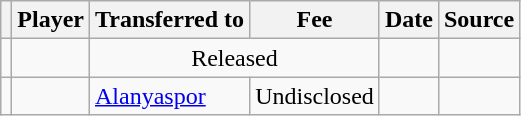<table class="wikitable plainrowheaders sortable">
<tr>
<th></th>
<th scope="col">Player</th>
<th>Transferred to</th>
<th style="width: 65px;">Fee</th>
<th scope="col">Date</th>
<th scope="col">Source</th>
</tr>
<tr>
<td align="center"></td>
<td></td>
<td colspan="2" style="text-align: center;">Released</td>
<td></td>
<td></td>
</tr>
<tr>
<td align="center"></td>
<td></td>
<td> <a href='#'>Alanyaspor</a></td>
<td>Undisclosed</td>
<td></td>
<td></td>
</tr>
</table>
